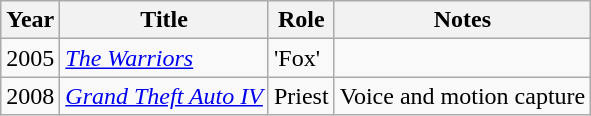<table class="wikitable">
<tr>
<th>Year</th>
<th>Title</th>
<th>Role</th>
<th>Notes</th>
</tr>
<tr>
<td>2005</td>
<td><em><a href='#'>The Warriors</a></em></td>
<td>'Fox'</td>
<td></td>
</tr>
<tr>
<td>2008</td>
<td><em><a href='#'>Grand Theft Auto IV</a></em></td>
<td>Priest</td>
<td>Voice and motion capture</td>
</tr>
</table>
